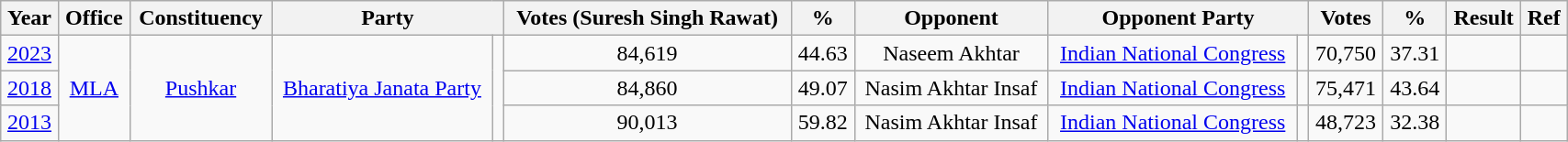<table class="wikitable" style="width:90%; text-align: center;">
<tr>
<th>Year</th>
<th>Office</th>
<th>Constituency</th>
<th colspan=2>Party</th>
<th>Votes (Suresh Singh Rawat)</th>
<th>%</th>
<th>Opponent</th>
<th colspan=2>Opponent Party</th>
<th>Votes</th>
<th>%</th>
<th>Result</th>
<th>Ref</th>
</tr>
<tr>
<td><a href='#'>2023</a></td>
<td rowspan=3><a href='#'>MLA</a></td>
<td rowspan=3><a href='#'>Pushkar</a></td>
<td rowspan=3><a href='#'>Bharatiya Janata Party</a></td>
<td rowspan=3></td>
<td>84,619</td>
<td>44.63</td>
<td>Naseem Akhtar</td>
<td><a href='#'>Indian National Congress</a></td>
<td></td>
<td>70,750</td>
<td>37.31</td>
<td></td>
<td></td>
</tr>
<tr>
<td><a href='#'>2018</a></td>
<td>84,860</td>
<td>49.07</td>
<td>Nasim Akhtar Insaf</td>
<td><a href='#'>Indian National Congress</a></td>
<td></td>
<td>75,471</td>
<td>43.64</td>
<td></td>
<td></td>
</tr>
<tr>
<td><a href='#'>2013</a></td>
<td>90,013</td>
<td>59.82</td>
<td>Nasim Akhtar Insaf</td>
<td><a href='#'>Indian National Congress</a></td>
<td></td>
<td>48,723</td>
<td>32.38</td>
<td></td>
<td></td>
</tr>
</table>
